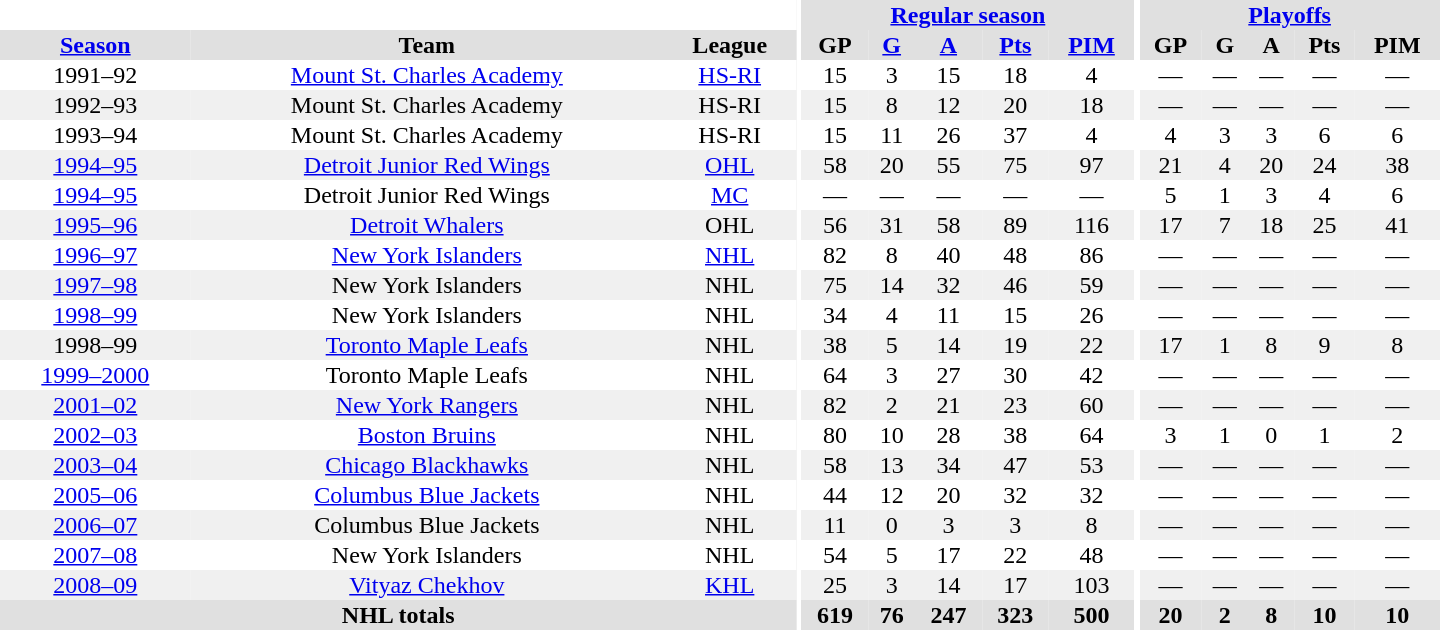<table border="0" cellpadding="1" cellspacing="0" style="text-align:center; width:60em">
<tr bgcolor="#e0e0e0">
<th colspan="3"  bgcolor="#ffffff"></th>
<th rowspan="99" bgcolor="#ffffff"></th>
<th colspan="5"><a href='#'>Regular season</a></th>
<th rowspan="99" bgcolor="#ffffff"></th>
<th colspan="5"><a href='#'>Playoffs</a></th>
</tr>
<tr bgcolor="#e0e0e0">
<th><a href='#'>Season</a></th>
<th>Team</th>
<th>League</th>
<th>GP</th>
<th><a href='#'>G</a></th>
<th><a href='#'>A</a></th>
<th><a href='#'>Pts</a></th>
<th><a href='#'>PIM</a></th>
<th>GP</th>
<th>G</th>
<th>A</th>
<th>Pts</th>
<th>PIM</th>
</tr>
<tr>
<td>1991–92</td>
<td><a href='#'>Mount St. Charles Academy</a></td>
<td><a href='#'>HS-RI</a></td>
<td>15</td>
<td>3</td>
<td>15</td>
<td>18</td>
<td>4</td>
<td>—</td>
<td>—</td>
<td>—</td>
<td>—</td>
<td>—</td>
</tr>
<tr bgcolor="#f0f0f0">
<td>1992–93</td>
<td>Mount St. Charles Academy</td>
<td>HS-RI</td>
<td>15</td>
<td>8</td>
<td>12</td>
<td>20</td>
<td>18</td>
<td>—</td>
<td>—</td>
<td>—</td>
<td>—</td>
<td>—</td>
</tr>
<tr>
<td>1993–94</td>
<td>Mount St. Charles Academy</td>
<td>HS-RI</td>
<td>15</td>
<td>11</td>
<td>26</td>
<td>37</td>
<td>4</td>
<td>4</td>
<td>3</td>
<td>3</td>
<td>6</td>
<td>6</td>
</tr>
<tr bgcolor="#f0f0f0">
<td><a href='#'>1994–95</a></td>
<td><a href='#'>Detroit Junior Red Wings</a></td>
<td><a href='#'>OHL</a></td>
<td>58</td>
<td>20</td>
<td>55</td>
<td>75</td>
<td>97</td>
<td>21</td>
<td>4</td>
<td>20</td>
<td>24</td>
<td>38</td>
</tr>
<tr>
<td><a href='#'>1994–95</a></td>
<td>Detroit Junior Red Wings</td>
<td><a href='#'>MC</a></td>
<td>—</td>
<td>—</td>
<td>—</td>
<td>—</td>
<td>—</td>
<td>5</td>
<td>1</td>
<td>3</td>
<td>4</td>
<td>6</td>
</tr>
<tr bgcolor="#f0f0f0">
<td><a href='#'>1995–96</a></td>
<td><a href='#'>Detroit Whalers</a></td>
<td>OHL</td>
<td>56</td>
<td>31</td>
<td>58</td>
<td>89</td>
<td>116</td>
<td>17</td>
<td>7</td>
<td>18</td>
<td>25</td>
<td>41</td>
</tr>
<tr>
<td><a href='#'>1996–97</a></td>
<td><a href='#'>New York Islanders</a></td>
<td><a href='#'>NHL</a></td>
<td>82</td>
<td>8</td>
<td>40</td>
<td>48</td>
<td>86</td>
<td>—</td>
<td>—</td>
<td>—</td>
<td>—</td>
<td>—</td>
</tr>
<tr bgcolor="#f0f0f0">
<td><a href='#'>1997–98</a></td>
<td>New York Islanders</td>
<td>NHL</td>
<td>75</td>
<td>14</td>
<td>32</td>
<td>46</td>
<td>59</td>
<td>—</td>
<td>—</td>
<td>—</td>
<td>—</td>
<td>—</td>
</tr>
<tr>
<td><a href='#'>1998–99</a></td>
<td>New York Islanders</td>
<td>NHL</td>
<td>34</td>
<td>4</td>
<td>11</td>
<td>15</td>
<td>26</td>
<td>—</td>
<td>—</td>
<td>—</td>
<td>—</td>
<td>—</td>
</tr>
<tr bgcolor="#f0f0f0">
<td>1998–99</td>
<td><a href='#'>Toronto Maple Leafs</a></td>
<td>NHL</td>
<td>38</td>
<td>5</td>
<td>14</td>
<td>19</td>
<td>22</td>
<td>17</td>
<td>1</td>
<td>8</td>
<td>9</td>
<td>8</td>
</tr>
<tr>
<td><a href='#'>1999–2000</a></td>
<td>Toronto Maple Leafs</td>
<td>NHL</td>
<td>64</td>
<td>3</td>
<td>27</td>
<td>30</td>
<td>42</td>
<td>—</td>
<td>—</td>
<td>—</td>
<td>—</td>
<td>—</td>
</tr>
<tr bgcolor="#f0f0f0">
<td><a href='#'>2001–02</a></td>
<td><a href='#'>New York Rangers</a></td>
<td>NHL</td>
<td>82</td>
<td>2</td>
<td>21</td>
<td>23</td>
<td>60</td>
<td>—</td>
<td>—</td>
<td>—</td>
<td>—</td>
<td>—</td>
</tr>
<tr>
<td><a href='#'>2002–03</a></td>
<td><a href='#'>Boston Bruins</a></td>
<td>NHL</td>
<td>80</td>
<td>10</td>
<td>28</td>
<td>38</td>
<td>64</td>
<td>3</td>
<td>1</td>
<td>0</td>
<td>1</td>
<td>2</td>
</tr>
<tr bgcolor="#f0f0f0">
<td><a href='#'>2003–04</a></td>
<td><a href='#'>Chicago Blackhawks</a></td>
<td>NHL</td>
<td>58</td>
<td>13</td>
<td>34</td>
<td>47</td>
<td>53</td>
<td>—</td>
<td>—</td>
<td>—</td>
<td>—</td>
<td>—</td>
</tr>
<tr>
<td><a href='#'>2005–06</a></td>
<td><a href='#'>Columbus Blue Jackets</a></td>
<td>NHL</td>
<td>44</td>
<td>12</td>
<td>20</td>
<td>32</td>
<td>32</td>
<td>—</td>
<td>—</td>
<td>—</td>
<td>—</td>
<td>—</td>
</tr>
<tr bgcolor="#f0f0f0">
<td><a href='#'>2006–07</a></td>
<td>Columbus Blue Jackets</td>
<td>NHL</td>
<td>11</td>
<td>0</td>
<td>3</td>
<td>3</td>
<td>8</td>
<td>—</td>
<td>—</td>
<td>—</td>
<td>—</td>
<td>—</td>
</tr>
<tr>
<td><a href='#'>2007–08</a></td>
<td>New York Islanders</td>
<td>NHL</td>
<td>54</td>
<td>5</td>
<td>17</td>
<td>22</td>
<td>48</td>
<td>—</td>
<td>—</td>
<td>—</td>
<td>—</td>
<td>—</td>
</tr>
<tr bgcolor="#f0f0f0">
<td><a href='#'>2008–09</a></td>
<td><a href='#'>Vityaz Chekhov</a></td>
<td><a href='#'>KHL</a></td>
<td>25</td>
<td>3</td>
<td>14</td>
<td>17</td>
<td>103</td>
<td>—</td>
<td>—</td>
<td>—</td>
<td>—</td>
<td>—</td>
</tr>
<tr bgcolor="#e0e0e0">
<th colspan=3>NHL totals</th>
<th>619</th>
<th>76</th>
<th>247</th>
<th>323</th>
<th>500</th>
<th>20</th>
<th>2</th>
<th>8</th>
<th>10</th>
<th>10</th>
</tr>
</table>
